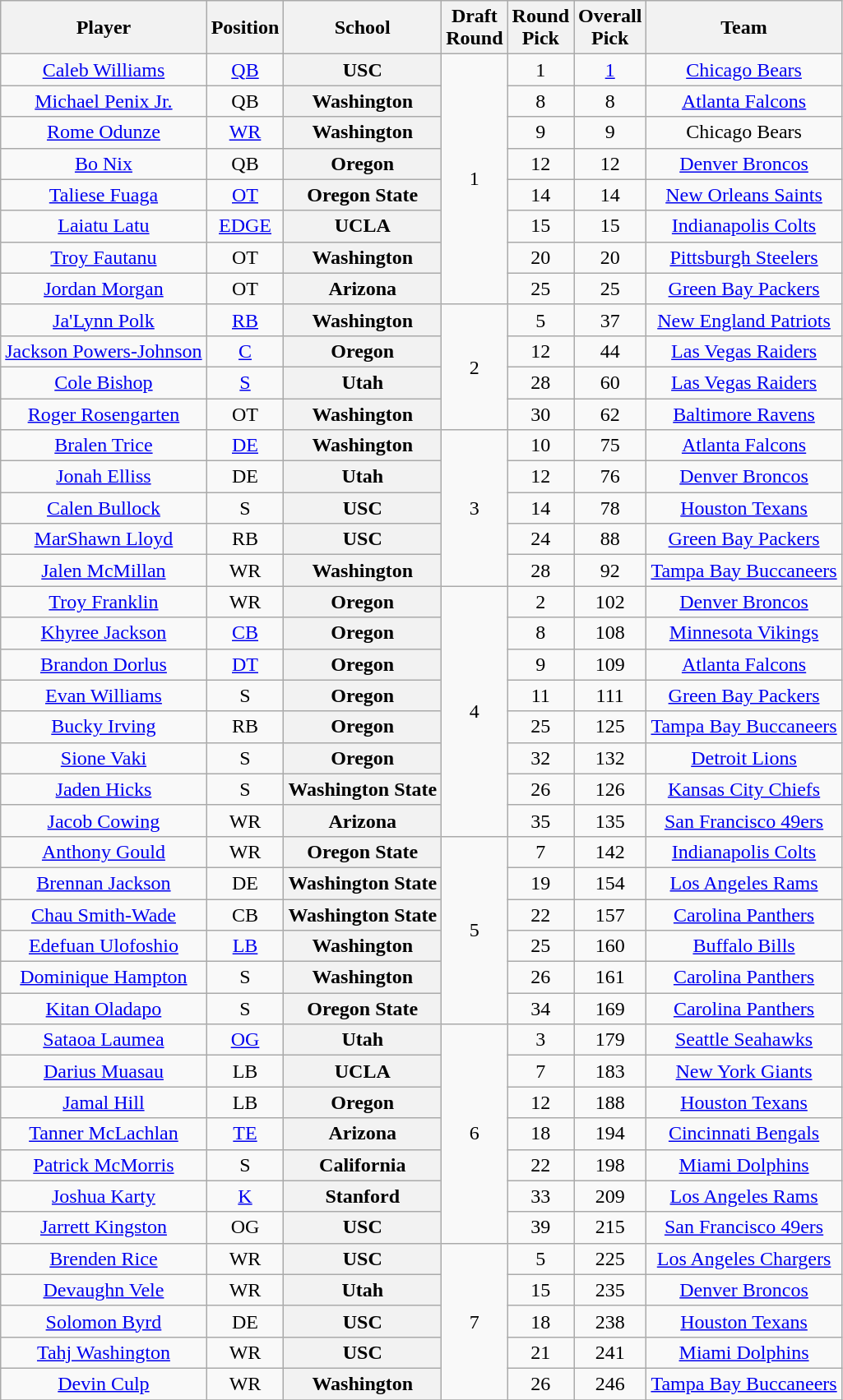<table class="wikitable sortable" border="1" style="text-align: center;">
<tr>
<th>Player</th>
<th>Position</th>
<th>School</th>
<th>Draft<br>Round</th>
<th>Round<br>Pick</th>
<th>Overall<br>Pick</th>
<th>Team</th>
</tr>
<tr>
<td><a href='#'>Caleb Williams</a></td>
<td><a href='#'>QB</a></td>
<th style=>USC</th>
<td rowspan="8">1</td>
<td>1</td>
<td><a href='#'>1</a></td>
<td><a href='#'>Chicago Bears</a></td>
</tr>
<tr>
<td><a href='#'>Michael Penix Jr.</a></td>
<td>QB</td>
<th style=>Washington</th>
<td>8</td>
<td>8</td>
<td><a href='#'>Atlanta Falcons</a></td>
</tr>
<tr>
<td><a href='#'>Rome Odunze</a></td>
<td><a href='#'>WR</a></td>
<th style=>Washington</th>
<td>9</td>
<td>9</td>
<td>Chicago Bears</td>
</tr>
<tr>
<td><a href='#'>Bo Nix</a></td>
<td>QB</td>
<th style=>Oregon</th>
<td>12</td>
<td>12</td>
<td><a href='#'>Denver Broncos</a></td>
</tr>
<tr>
<td><a href='#'>Taliese Fuaga</a></td>
<td><a href='#'>OT</a></td>
<th style=>Oregon State</th>
<td>14</td>
<td>14</td>
<td><a href='#'>New Orleans Saints</a></td>
</tr>
<tr>
<td><a href='#'>Laiatu Latu</a></td>
<td><a href='#'>EDGE</a></td>
<th style=>UCLA</th>
<td>15</td>
<td>15</td>
<td><a href='#'>Indianapolis Colts</a></td>
</tr>
<tr>
<td><a href='#'>Troy Fautanu</a></td>
<td>OT</td>
<th style=>Washington</th>
<td>20</td>
<td>20</td>
<td><a href='#'>Pittsburgh Steelers</a></td>
</tr>
<tr>
<td><a href='#'>Jordan Morgan</a></td>
<td>OT</td>
<th style=>Arizona</th>
<td>25</td>
<td>25</td>
<td><a href='#'>Green Bay Packers</a></td>
</tr>
<tr>
<td><a href='#'>Ja'Lynn Polk</a></td>
<td><a href='#'>RB</a></td>
<th style=>Washington</th>
<td rowspan="4">2</td>
<td>5</td>
<td>37</td>
<td><a href='#'>New England Patriots</a></td>
</tr>
<tr>
<td><a href='#'>Jackson Powers-Johnson</a></td>
<td><a href='#'>C</a></td>
<th style=>Oregon</th>
<td>12</td>
<td>44</td>
<td><a href='#'>Las Vegas Raiders</a></td>
</tr>
<tr>
<td><a href='#'>Cole Bishop</a></td>
<td><a href='#'>S</a></td>
<th style=>Utah</th>
<td>28</td>
<td>60</td>
<td><a href='#'>Las Vegas Raiders</a></td>
</tr>
<tr>
<td><a href='#'>Roger Rosengarten</a></td>
<td>OT</td>
<th style=>Washington</th>
<td>30</td>
<td>62</td>
<td><a href='#'>Baltimore Ravens</a></td>
</tr>
<tr>
<td><a href='#'>Bralen Trice</a></td>
<td><a href='#'>DE</a></td>
<th style=>Washington</th>
<td rowspan="5">3</td>
<td>10</td>
<td>75</td>
<td><a href='#'>Atlanta Falcons</a></td>
</tr>
<tr>
<td><a href='#'>Jonah Elliss</a></td>
<td>DE</td>
<th style=>Utah</th>
<td>12</td>
<td>76</td>
<td><a href='#'>Denver Broncos</a></td>
</tr>
<tr>
<td><a href='#'>Calen Bullock</a></td>
<td>S</td>
<th style=>USC</th>
<td>14</td>
<td>78</td>
<td><a href='#'>Houston Texans</a></td>
</tr>
<tr>
<td><a href='#'>MarShawn Lloyd</a></td>
<td>RB</td>
<th style=>USC</th>
<td>24</td>
<td>88</td>
<td><a href='#'>Green Bay Packers</a></td>
</tr>
<tr>
<td><a href='#'>Jalen McMillan</a></td>
<td>WR</td>
<th style=>Washington</th>
<td>28</td>
<td>92</td>
<td><a href='#'>Tampa Bay Buccaneers</a></td>
</tr>
<tr>
<td><a href='#'>Troy Franklin</a></td>
<td>WR</td>
<th style=>Oregon</th>
<td rowspan="8">4</td>
<td>2</td>
<td>102</td>
<td><a href='#'>Denver Broncos</a></td>
</tr>
<tr>
<td><a href='#'>Khyree Jackson</a></td>
<td><a href='#'>CB</a></td>
<th style=>Oregon</th>
<td>8</td>
<td>108</td>
<td><a href='#'>Minnesota Vikings</a></td>
</tr>
<tr>
<td><a href='#'>Brandon Dorlus</a></td>
<td><a href='#'>DT</a></td>
<th style=>Oregon</th>
<td>9</td>
<td>109</td>
<td><a href='#'>Atlanta Falcons</a></td>
</tr>
<tr>
<td><a href='#'>Evan Williams</a></td>
<td>S</td>
<th style=>Oregon</th>
<td>11</td>
<td>111</td>
<td><a href='#'>Green Bay Packers</a></td>
</tr>
<tr>
<td><a href='#'>Bucky Irving</a></td>
<td>RB</td>
<th style=>Oregon</th>
<td>25</td>
<td>125</td>
<td><a href='#'>Tampa Bay Buccaneers</a></td>
</tr>
<tr>
<td><a href='#'>Sione Vaki</a></td>
<td>S</td>
<th style=>Oregon</th>
<td>32</td>
<td>132</td>
<td><a href='#'>Detroit Lions</a></td>
</tr>
<tr>
<td><a href='#'>Jaden Hicks</a></td>
<td>S</td>
<th style=>Washington State</th>
<td>26</td>
<td>126</td>
<td><a href='#'>Kansas City Chiefs</a></td>
</tr>
<tr>
<td><a href='#'>Jacob Cowing</a></td>
<td>WR</td>
<th style=>Arizona</th>
<td>35</td>
<td>135</td>
<td><a href='#'>San Francisco 49ers</a></td>
</tr>
<tr>
<td><a href='#'>Anthony Gould</a></td>
<td>WR</td>
<th style=>Oregon State</th>
<td rowspan="6">5</td>
<td>7</td>
<td>142</td>
<td><a href='#'>Indianapolis Colts</a></td>
</tr>
<tr>
<td><a href='#'>Brennan Jackson</a></td>
<td>DE</td>
<th style=>Washington State</th>
<td>19</td>
<td>154</td>
<td><a href='#'>Los Angeles Rams</a></td>
</tr>
<tr>
<td><a href='#'>Chau Smith-Wade</a></td>
<td>CB</td>
<th style=>Washington State</th>
<td>22</td>
<td>157</td>
<td><a href='#'>Carolina Panthers</a></td>
</tr>
<tr>
<td><a href='#'>Edefuan Ulofoshio</a></td>
<td><a href='#'>LB</a></td>
<th style=>Washington</th>
<td>25</td>
<td>160</td>
<td><a href='#'>Buffalo Bills</a></td>
</tr>
<tr>
<td><a href='#'>Dominique Hampton</a></td>
<td>S</td>
<th style=>Washington</th>
<td>26</td>
<td>161</td>
<td><a href='#'>Carolina Panthers</a></td>
</tr>
<tr>
<td><a href='#'>Kitan Oladapo</a></td>
<td>S</td>
<th style=>Oregon State</th>
<td>34</td>
<td>169</td>
<td><a href='#'>Carolina Panthers</a></td>
</tr>
<tr>
<td><a href='#'>Sataoa Laumea</a></td>
<td><a href='#'>OG</a></td>
<th style=>Utah</th>
<td rowspan="7">6</td>
<td>3</td>
<td>179</td>
<td><a href='#'>Seattle Seahawks</a></td>
</tr>
<tr>
<td><a href='#'>Darius Muasau</a></td>
<td>LB</td>
<th style=>UCLA</th>
<td>7</td>
<td>183</td>
<td><a href='#'>New York Giants</a></td>
</tr>
<tr>
<td><a href='#'>Jamal Hill</a></td>
<td>LB</td>
<th style=>Oregon</th>
<td>12</td>
<td>188</td>
<td><a href='#'>Houston Texans</a></td>
</tr>
<tr>
<td><a href='#'>Tanner McLachlan</a></td>
<td><a href='#'>TE</a></td>
<th style=>Arizona</th>
<td>18</td>
<td>194</td>
<td><a href='#'>Cincinnati Bengals</a></td>
</tr>
<tr>
<td><a href='#'>Patrick McMorris</a></td>
<td>S</td>
<th style=>California</th>
<td>22</td>
<td>198</td>
<td><a href='#'>Miami Dolphins</a></td>
</tr>
<tr>
<td><a href='#'>Joshua Karty</a></td>
<td><a href='#'>K</a></td>
<th style=>Stanford</th>
<td>33</td>
<td>209</td>
<td><a href='#'>Los Angeles Rams</a></td>
</tr>
<tr>
<td><a href='#'>Jarrett Kingston</a></td>
<td>OG</td>
<th style=>USC</th>
<td>39</td>
<td>215</td>
<td><a href='#'>San Francisco 49ers</a></td>
</tr>
<tr>
<td><a href='#'>Brenden Rice</a></td>
<td>WR</td>
<th style=>USC</th>
<td rowspan="5">7</td>
<td>5</td>
<td>225</td>
<td><a href='#'>Los Angeles Chargers</a></td>
</tr>
<tr>
<td><a href='#'>Devaughn Vele</a></td>
<td>WR</td>
<th style=>Utah</th>
<td>15</td>
<td>235</td>
<td><a href='#'>Denver Broncos</a></td>
</tr>
<tr>
<td><a href='#'>Solomon Byrd</a></td>
<td>DE</td>
<th style=>USC</th>
<td>18</td>
<td>238</td>
<td><a href='#'>Houston Texans</a></td>
</tr>
<tr>
<td><a href='#'>Tahj Washington</a></td>
<td>WR</td>
<th style=>USC</th>
<td>21</td>
<td>241</td>
<td><a href='#'>Miami Dolphins</a></td>
</tr>
<tr>
<td><a href='#'>Devin Culp</a></td>
<td>WR</td>
<th style=>Washington</th>
<td>26</td>
<td>246</td>
<td><a href='#'>Tampa Bay Buccaneers</a></td>
</tr>
<tr>
</tr>
</table>
